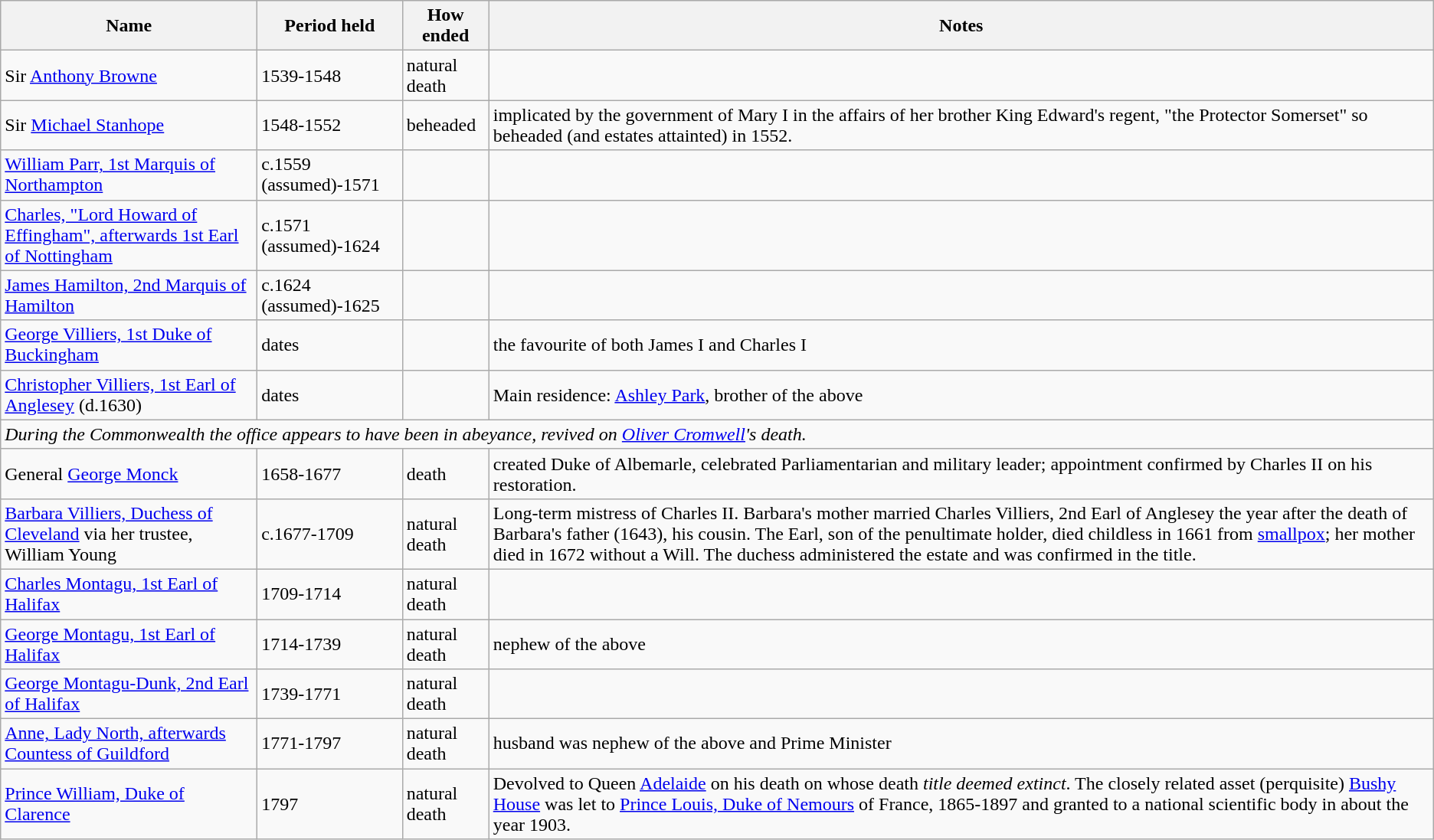<table class=wikitable>
<tr>
<th>Name</th>
<th>Period held</th>
<th>How ended</th>
<th>Notes</th>
</tr>
<tr>
<td>Sir <a href='#'>Anthony Browne</a></td>
<td>1539-1548</td>
<td>natural death</td>
<td></td>
</tr>
<tr>
<td>Sir <a href='#'>Michael Stanhope</a></td>
<td>1548-1552</td>
<td>beheaded</td>
<td>implicated by the government of Mary I in the affairs of her brother King Edward's regent, "the Protector Somerset" so beheaded (and estates attainted) in 1552.</td>
</tr>
<tr>
<td><a href='#'>William Parr, 1st Marquis of Northampton</a></td>
<td>c.1559 (assumed)-1571</td>
<td></td>
<td></td>
</tr>
<tr>
<td><a href='#'>Charles, "Lord Howard of Effingham", afterwards 1st Earl of Nottingham</a></td>
<td>c.1571 (assumed)-1624</td>
<td></td>
<td></td>
</tr>
<tr>
<td><a href='#'>James Hamilton, 2nd Marquis of Hamilton</a></td>
<td>c.1624 (assumed)-1625</td>
<td></td>
<td></td>
</tr>
<tr>
<td><a href='#'>George Villiers, 1st Duke of Buckingham</a></td>
<td>dates</td>
<td></td>
<td>the favourite of both James I and Charles I</td>
</tr>
<tr>
<td><a href='#'>Christopher Villiers, 1st Earl of Anglesey</a> (d.1630)</td>
<td>dates</td>
<td></td>
<td>Main residence: <a href='#'>Ashley Park</a>, brother of the above</td>
</tr>
<tr>
<td colspan=4><em>During the Commonwealth the office appears to have been in abeyance, revived on <a href='#'>Oliver Cromwell</a>'s death.</em></td>
</tr>
<tr>
<td>General <a href='#'>George Monck</a></td>
<td>1658-1677</td>
<td>death</td>
<td>created Duke of Albemarle, celebrated Parliamentarian and military leader; appointment confirmed by Charles II on his restoration.</td>
</tr>
<tr>
<td><a href='#'>Barbara Villiers, Duchess of Cleveland</a> via her trustee, William Young</td>
<td>c.1677-1709</td>
<td>natural death</td>
<td>Long-term mistress of Charles II.  Barbara's mother married Charles Villiers, 2nd Earl of Anglesey the year after the death of Barbara's father (1643), his cousin. The Earl, son of the penultimate holder, died childless in 1661 from <a href='#'>smallpox</a>; her mother died in 1672 without a Will. The duchess administered the estate and was confirmed in the title.</td>
</tr>
<tr>
<td><a href='#'>Charles Montagu, 1st Earl of Halifax</a></td>
<td>1709-1714</td>
<td>natural death</td>
<td></td>
</tr>
<tr>
<td><a href='#'>George Montagu, 1st Earl of Halifax</a></td>
<td>1714-1739</td>
<td>natural death</td>
<td>nephew of the above</td>
</tr>
<tr>
<td><a href='#'>George Montagu-Dunk, 2nd Earl of Halifax</a></td>
<td>1739-1771</td>
<td>natural death</td>
<td son of the above></td>
</tr>
<tr>
<td><a href='#'>Anne, Lady North, afterwards Countess of Guildford</a></td>
<td>1771-1797</td>
<td>natural death</td>
<td>husband was nephew of the above and Prime Minister</td>
</tr>
<tr>
<td><a href='#'>Prince William, Duke of Clarence</a></td>
<td>1797</td>
<td>natural death</td>
<td>Devolved to Queen <a href='#'>Adelaide</a> on his death on whose death <em>title deemed extinct</em>.  The closely related asset (perquisite) <a href='#'>Bushy House</a> was let to <a href='#'>Prince Louis, Duke of Nemours</a> of France, 1865-1897 and granted to a national scientific body in about the year 1903.</td>
</tr>
</table>
